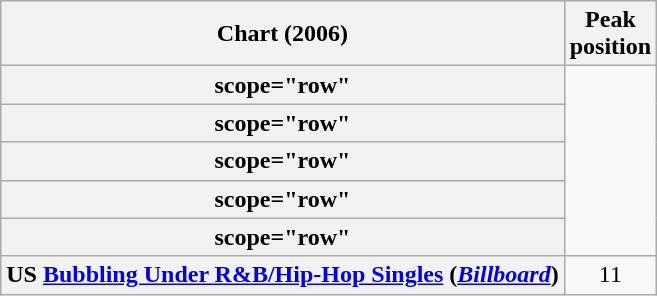<table class="wikitable sortable plainrowheaders" style="text-align:center;">
<tr>
<th scope="col">Chart (2006)</th>
<th scope="col">Peak<br>position</th>
</tr>
<tr>
<th>scope="row"</th>
</tr>
<tr>
<th>scope="row"</th>
</tr>
<tr>
<th>scope="row"</th>
</tr>
<tr>
<th>scope="row"</th>
</tr>
<tr>
<th>scope="row"</th>
</tr>
<tr>
<th scope="row">US <a href='#'>Bubbling Under R&B/Hip-Hop Singles</a> (<a href='#'><em>Billboard</em></a>)</th>
<td>11</td>
</tr>
</table>
